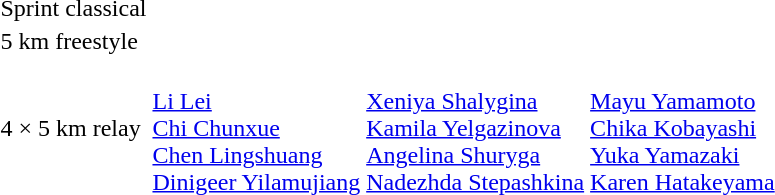<table>
<tr>
<td>Sprint classical<br></td>
<td></td>
<td></td>
<td></td>
</tr>
<tr>
<td>5 km freestyle<br></td>
<td></td>
<td></td>
<td></td>
</tr>
<tr>
<td>4 × 5 km relay<br></td>
<td><br><a href='#'>Li Lei</a><br><a href='#'>Chi Chunxue</a><br><a href='#'>Chen Lingshuang</a><br><a href='#'>Dinigeer Yilamujiang</a></td>
<td><br><a href='#'>Xeniya Shalygina</a><br><a href='#'>Kamila Yelgazinova</a><br><a href='#'>Angelina Shuryga</a><br><a href='#'>Nadezhda Stepashkina</a></td>
<td><br><a href='#'>Mayu Yamamoto</a><br><a href='#'>Chika Kobayashi</a><br><a href='#'>Yuka Yamazaki</a><br><a href='#'>Karen Hatakeyama</a></td>
</tr>
</table>
